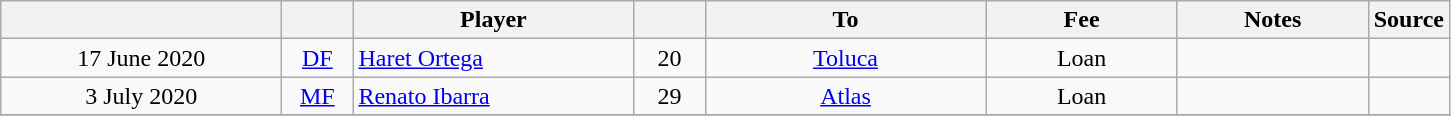<table class="wikitable sortable">
<tr>
<th style="width:180px;"><br></th>
<th style=width:40px;"></th>
<th style="width:180px;">Player</th>
<th style="width:40px;"></th>
<th style="width:180px;">To</th>
<th class="unsortable" style="width:120px;">Fee</th>
<th class="unsortable" style="width:120px;">Notes</th>
<th style="width:20px;">Source</th>
</tr>
<tr>
<td align="center">17 June 2020</td>
<td align="center"><a href='#'>DF</a></td>
<td> <a href='#'>Haret Ortega</a></td>
<td align="center">20</td>
<td align="center"> <a href='#'>Toluca</a></td>
<td align="center">Loan</td>
<td align="center"></td>
<td align="center"></td>
</tr>
<tr>
<td align="center">3 July 2020</td>
<td align="center"><a href='#'>MF</a></td>
<td> <a href='#'>Renato Ibarra</a></td>
<td align="center">29</td>
<td align="center"> <a href='#'>Atlas</a></td>
<td align="center">Loan</td>
<td align="center"></td>
<td align="center"></td>
</tr>
<tr>
</tr>
</table>
